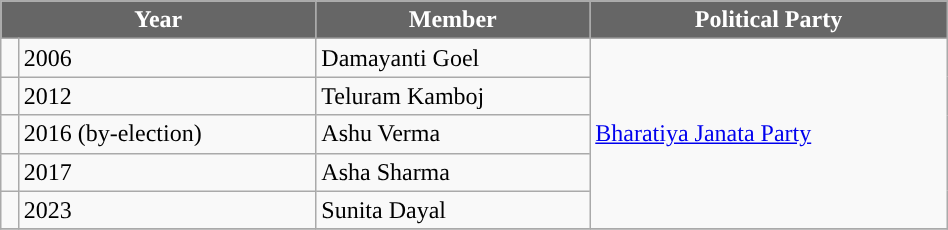<table class="wikitable" width=50%>
<tr>
<th style="background-color:#666666; color:white" colspan="2">Year</th>
<th style="background-color:#666666; color:white">Member</th>
<th style="background-color:#666666; color:white">Political Party</th>
</tr>
<tr>
<td style="background-color: "></td>
<td>2006</td>
<td>Damayanti Goel</td>
<td rowspan=5><a href='#'>Bharatiya Janata Party</a></td>
</tr>
<tr>
<td style="background-color: "></td>
<td>2012</td>
<td>Teluram Kamboj</td>
</tr>
<tr>
<td style="background-color: "></td>
<td>2016 (by-election)</td>
<td>Ashu Verma</td>
</tr>
<tr>
<td style="background-color: "></td>
<td>2017</td>
<td>Asha Sharma</td>
</tr>
<tr>
<td style="background-color: "></td>
<td>2023</td>
<td>Sunita Dayal</td>
</tr>
<tr>
</tr>
</table>
